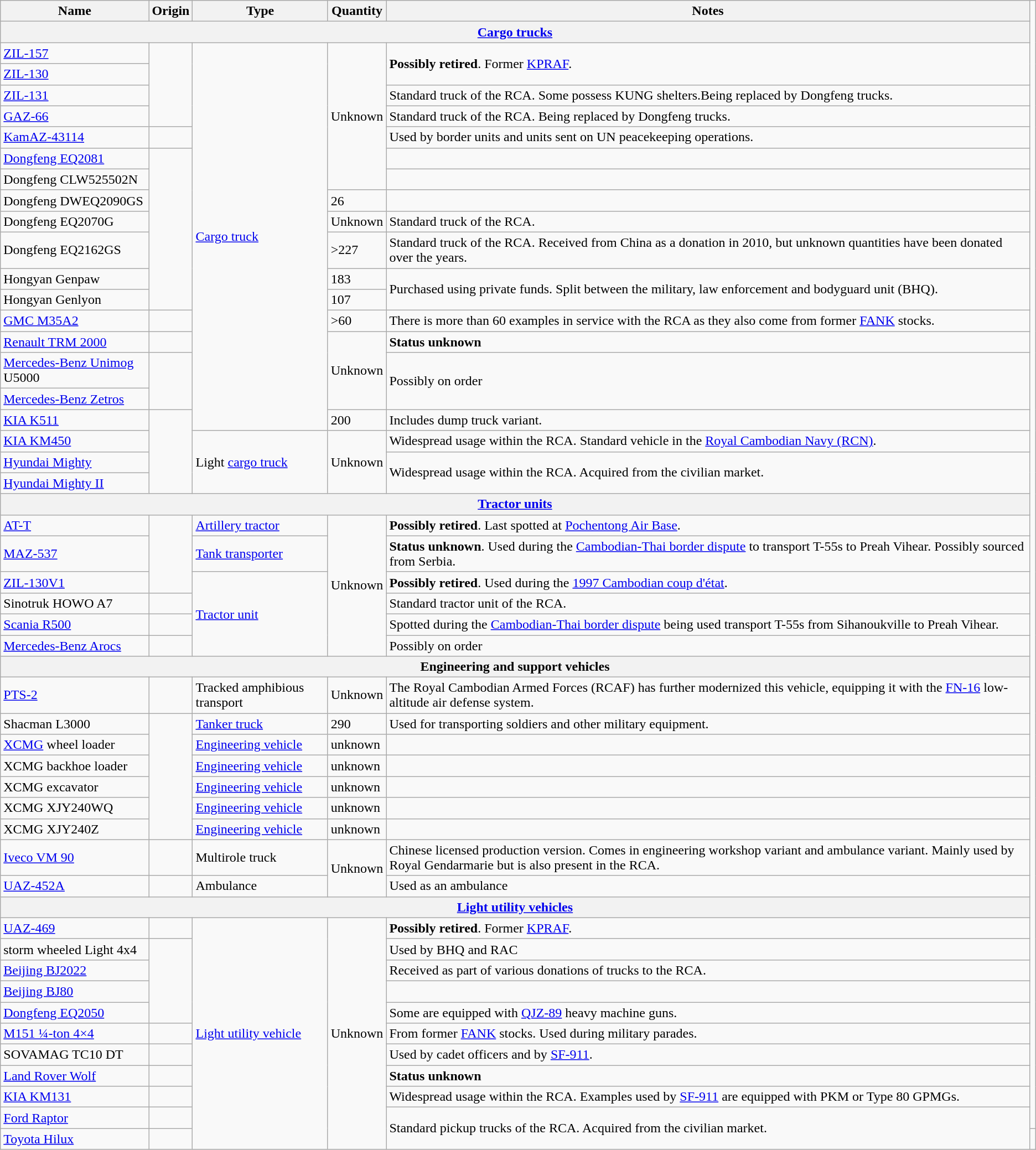<table class="wikitable">
<tr>
<th>Name</th>
<th>Origin</th>
<th>Type</th>
<th>Quantity</th>
<th>Notes</th>
</tr>
<tr>
<th colspan="5"><a href='#'>Cargo trucks</a></th>
</tr>
<tr>
<td><a href='#'>ZIL-157</a></td>
<td rowspan="4"></td>
<td rowspan="17"><a href='#'>Cargo truck</a></td>
<td rowspan="7">Unknown</td>
<td rowspan="2"><strong>Possibly retired</strong>. Former <a href='#'>KPRAF</a>.</td>
</tr>
<tr>
<td><a href='#'>ZIL-130</a></td>
</tr>
<tr>
<td><a href='#'>ZIL-131</a></td>
<td>Standard truck of the RCA. Some possess KUNG shelters.Being replaced by Dongfeng trucks.</td>
</tr>
<tr>
<td><a href='#'>GAZ-66</a></td>
<td>Standard truck of the RCA. Being replaced by Dongfeng trucks.</td>
</tr>
<tr>
<td><a href='#'>KamAZ-43114</a></td>
<td></td>
<td>Used by border units and units sent on UN peacekeeping operations.</td>
</tr>
<tr>
<td><a href='#'>Dongfeng EQ2081</a></td>
<td rowspan="7"></td>
<td></td>
</tr>
<tr>
<td>Dongfeng CLW525502N</td>
<td></td>
</tr>
<tr>
<td>Dongfeng DWEQ2090GS</td>
<td>26</td>
<td></td>
</tr>
<tr>
<td>Dongfeng EQ2070G</td>
<td>Unknown</td>
<td>Standard truck of the RCA.</td>
</tr>
<tr>
<td>Dongfeng EQ2162GS</td>
<td>>227</td>
<td>Standard truck of the RCA. Received from China as a donation in 2010, but unknown quantities have been donated over the years.</td>
</tr>
<tr>
<td>Hongyan Genpaw</td>
<td>183</td>
<td rowspan="2">Purchased using private funds. Split between the military, law enforcement and bodyguard unit (BHQ).</td>
</tr>
<tr>
<td>Hongyan Genlyon</td>
<td>107</td>
</tr>
<tr>
<td><a href='#'>GMC M35A2</a></td>
<td></td>
<td>>60</td>
<td>There is more than 60 examples in service with the RCA as they also come from former <a href='#'>FANK</a> stocks.</td>
</tr>
<tr>
<td><a href='#'>Renault TRM 2000</a></td>
<td></td>
<td rowspan="3">Unknown</td>
<td><strong>Status unknown</strong></td>
</tr>
<tr>
<td><a href='#'>Mercedes-Benz Unimog</a> U5000</td>
<td rowspan="2"></td>
<td rowspan="2">Possibly on order</td>
</tr>
<tr>
<td><a href='#'>Mercedes-Benz Zetros</a></td>
</tr>
<tr>
<td><a href='#'>KIA K511</a></td>
<td rowspan="4"></td>
<td>200</td>
<td>Includes dump truck variant.</td>
</tr>
<tr>
<td><a href='#'>KIA KM450</a></td>
<td rowspan="3">Light <a href='#'>cargo truck</a></td>
<td rowspan="3">Unknown</td>
<td>Widespread usage within the RCA. Standard vehicle in the <a href='#'>Royal Cambodian Navy (RCN)</a>.</td>
</tr>
<tr>
<td><a href='#'>Hyundai Mighty</a></td>
<td rowspan="2">Widespread usage within the RCA. Acquired from the civilian market.</td>
</tr>
<tr>
<td><a href='#'>Hyundai Mighty II</a></td>
</tr>
<tr>
<th colspan="5"><a href='#'>Tractor units</a></th>
</tr>
<tr>
<td><a href='#'>AT-T</a></td>
<td rowspan="3"></td>
<td><a href='#'>Artillery tractor</a></td>
<td rowspan="6">Unknown</td>
<td><strong>Possibly retired</strong>. Last spotted at <a href='#'>Pochentong Air Base</a>.</td>
</tr>
<tr>
<td><a href='#'>MAZ-537</a></td>
<td><a href='#'>Tank transporter</a></td>
<td><strong>Status unknown</strong>. Used during the <a href='#'>Cambodian-Thai border dispute</a> to transport T-55s to Preah Vihear. Possibly sourced from Serbia.</td>
</tr>
<tr>
<td><a href='#'>ZIL-130V1</a></td>
<td rowspan="4"><a href='#'>Tractor unit</a></td>
<td><strong>Possibly retired</strong>. Used during the <a href='#'>1997 Cambodian coup d'état</a>.</td>
</tr>
<tr>
<td>Sinotruk HOWO A7</td>
<td></td>
<td>Standard tractor unit of the RCA.</td>
</tr>
<tr>
<td><a href='#'>Scania R500</a></td>
<td></td>
<td>Spotted during the <a href='#'>Cambodian-Thai border dispute</a> being used transport T-55s from Sihanoukville to Preah Vihear.</td>
</tr>
<tr>
<td><a href='#'>Mercedes-Benz Arocs</a></td>
<td></td>
<td>Possibly on order</td>
</tr>
<tr>
<th colspan="5">Engineering and support vehicles</th>
</tr>
<tr>
<td><a href='#'>PTS-2</a></td>
<td></td>
<td>Tracked amphibious transport</td>
<td>Unknown</td>
<td>The Royal Cambodian Armed Forces (RCAF) has further modernized this vehicle, equipping it with the <a href='#'>FN-16</a> low-altitude air defense system.</td>
</tr>
<tr>
<td>Shacman L3000</td>
<td rowspan="6"></td>
<td><a href='#'>Tanker truck</a></td>
<td>290</td>
<td>Used for transporting soldiers and other military equipment.</td>
</tr>
<tr>
<td><a href='#'>XCMG</a> wheel loader</td>
<td><a href='#'>Engineering vehicle</a></td>
<td>unknown</td>
<td></td>
</tr>
<tr>
<td>XCMG backhoe loader</td>
<td><a href='#'>Engineering vehicle</a></td>
<td>unknown</td>
<td></td>
</tr>
<tr>
<td>XCMG excavator</td>
<td><a href='#'>Engineering vehicle</a></td>
<td>unknown</td>
<td></td>
</tr>
<tr>
<td>XCMG XJY240WQ</td>
<td><a href='#'>Engineering vehicle</a></td>
<td>unknown</td>
<td></td>
</tr>
<tr>
<td>XCMG XJY240Z</td>
<td><a href='#'>Engineering vehicle</a></td>
<td>unknown</td>
<td></td>
</tr>
<tr>
<td><a href='#'>Iveco VM 90</a></td>
<td><br></td>
<td>Multirole truck</td>
<td rowspan="2">Unknown</td>
<td>Chinese licensed production version. Comes in engineering workshop variant and ambulance variant. Mainly used by Royal Gendarmarie but is also present in the RCA.</td>
</tr>
<tr>
<td><a href='#'>UAZ-452A</a></td>
<td></td>
<td>Ambulance</td>
<td>Used as an ambulance</td>
</tr>
<tr>
<th colspan="5"><a href='#'>Light utility vehicles</a></th>
</tr>
<tr>
<td><a href='#'>UAZ-469</a></td>
<td></td>
<td rowspan="11"><a href='#'>Light utility vehicle</a></td>
<td rowspan="11">Unknown</td>
<td><strong>Possibly retired</strong>. Former <a href='#'>KPRAF</a>.</td>
</tr>
<tr>
<td>storm wheeled Light 4x4</td>
<td rowspan="4"></td>
<td>Used by BHQ and RAC</td>
</tr>
<tr>
<td><a href='#'>Beijing BJ2022</a></td>
<td>Received as part of various donations of trucks to the RCA.</td>
</tr>
<tr>
<td><a href='#'>Beijing BJ80</a></td>
<td></td>
</tr>
<tr>
<td><a href='#'>Dongfeng EQ2050</a></td>
<td>Some are equipped with <a href='#'>QJZ-89</a> heavy machine guns.</td>
</tr>
<tr>
<td><a href='#'>M151 ¼-ton 4×4</a></td>
<td></td>
<td>From former <a href='#'>FANK</a> stocks. Used during military parades.</td>
</tr>
<tr>
<td>SOVAMAG TC10 DT</td>
<td></td>
<td>Used by cadet officers and by <a href='#'>SF-911</a>.</td>
</tr>
<tr>
<td><a href='#'>Land Rover Wolf</a></td>
<td></td>
<td><strong>Status unknown</strong></td>
</tr>
<tr>
<td><a href='#'>KIA KM131</a></td>
<td></td>
<td>Widespread usage within the RCA. Examples used by <a href='#'>SF-911</a> are equipped with PKM or Type 80 GPMGs.</td>
</tr>
<tr>
<td><a href='#'>Ford Raptor</a></td>
<td></td>
<td rowspan="2">Standard pickup trucks of the RCA. Acquired from the civilian market.</td>
</tr>
<tr>
<td><a href='#'>Toyota Hilux</a></td>
<td></td>
<td></td>
</tr>
</table>
